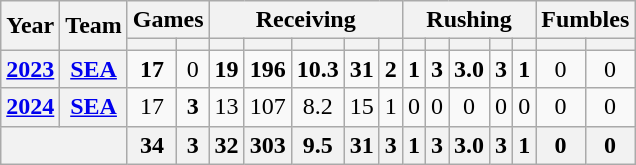<table class="wikitable" style="text-align:center;">
<tr>
<th rowspan="2">Year</th>
<th rowspan="2">Team</th>
<th colspan="2">Games</th>
<th colspan="5">Receiving</th>
<th colspan="5">Rushing</th>
<th colspan="2">Fumbles</th>
</tr>
<tr>
<th></th>
<th></th>
<th></th>
<th></th>
<th></th>
<th></th>
<th></th>
<th></th>
<th></th>
<th></th>
<th></th>
<th></th>
<th></th>
<th></th>
</tr>
<tr>
<th><a href='#'>2023</a></th>
<th><a href='#'>SEA</a></th>
<td><strong>17</strong></td>
<td>0</td>
<td><strong>19</strong></td>
<td><strong>196</strong></td>
<td><strong>10.3</strong></td>
<td><strong>31</strong></td>
<td><strong>2</strong></td>
<td><strong>1</strong></td>
<td><strong>3</strong></td>
<td><strong>3.0</strong></td>
<td><strong>3</strong></td>
<td><strong>1</strong></td>
<td>0</td>
<td>0</td>
</tr>
<tr>
<th><a href='#'>2024</a></th>
<th><a href='#'>SEA</a></th>
<td>17</td>
<td><strong>3</strong></td>
<td>13</td>
<td>107</td>
<td>8.2</td>
<td>15</td>
<td>1</td>
<td>0</td>
<td>0</td>
<td>0</td>
<td>0</td>
<td>0</td>
<td>0</td>
<td>0</td>
</tr>
<tr>
<th colspan="2"></th>
<th>34</th>
<th>3</th>
<th>32</th>
<th>303</th>
<th>9.5</th>
<th>31</th>
<th>3</th>
<th>1</th>
<th>3</th>
<th>3.0</th>
<th>3</th>
<th>1</th>
<th>0</th>
<th>0</th>
</tr>
</table>
